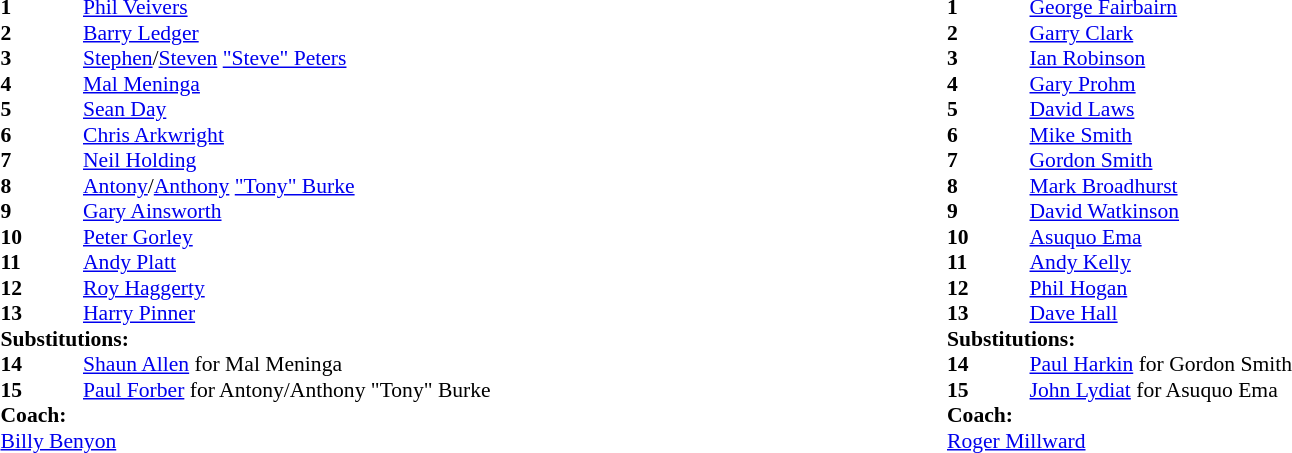<table width="100%">
<tr>
<td valign="top" width="50%"><br><table style="font-size: 90%" cellspacing="0" cellpadding="0">
<tr>
<th width="55"></th>
</tr>
<tr>
<td><strong>1</strong></td>
<td><a href='#'>Phil Veivers</a></td>
</tr>
<tr>
<td><strong>2</strong></td>
<td><a href='#'>Barry Ledger</a></td>
</tr>
<tr>
<td><strong>3</strong></td>
<td><a href='#'>Stephen</a>/<a href='#'>Steven</a> <a href='#'>"Steve" Peters</a></td>
</tr>
<tr>
<td><strong>4</strong></td>
<td><a href='#'>Mal Meninga</a></td>
</tr>
<tr>
<td><strong>5</strong></td>
<td><a href='#'>Sean Day</a></td>
</tr>
<tr>
<td><strong>6</strong></td>
<td><a href='#'>Chris Arkwright</a></td>
</tr>
<tr>
<td><strong>7</strong></td>
<td><a href='#'>Neil Holding</a></td>
</tr>
<tr>
<td><strong>8</strong></td>
<td><a href='#'>Antony</a>/<a href='#'>Anthony</a> <a href='#'>"Tony" Burke</a></td>
</tr>
<tr>
<td><strong>9</strong></td>
<td><a href='#'>Gary Ainsworth</a></td>
</tr>
<tr>
<td><strong>10</strong></td>
<td><a href='#'>Peter Gorley</a></td>
</tr>
<tr>
<td><strong>11</strong></td>
<td><a href='#'>Andy Platt</a></td>
</tr>
<tr>
<td><strong>12</strong></td>
<td><a href='#'>Roy Haggerty</a></td>
</tr>
<tr>
<td><strong>13</strong></td>
<td><a href='#'>Harry Pinner</a></td>
</tr>
<tr>
<td colspan=3><strong>Substitutions:</strong></td>
</tr>
<tr>
<td><strong>14</strong></td>
<td><a href='#'>Shaun Allen</a> for Mal Meninga</td>
</tr>
<tr>
<td><strong>15</strong></td>
<td><a href='#'>Paul Forber</a> for Antony/Anthony "Tony" Burke</td>
</tr>
<tr>
<td colspan=3><strong>Coach:</strong></td>
</tr>
<tr>
<td colspan="4"><a href='#'>Billy Benyon</a></td>
</tr>
</table>
</td>
<td valign="top" width="50%"><br><table style="font-size: 90%" cellspacing="0" cellpadding="0">
<tr>
<th width="55"></th>
</tr>
<tr>
<td><strong>1</strong></td>
<td><a href='#'>George Fairbairn</a></td>
</tr>
<tr>
<td><strong>2</strong></td>
<td><a href='#'>Garry Clark</a></td>
</tr>
<tr>
<td><strong>3</strong></td>
<td><a href='#'>Ian Robinson</a></td>
</tr>
<tr>
<td><strong>4</strong></td>
<td><a href='#'>Gary Prohm</a></td>
</tr>
<tr>
<td><strong>5</strong></td>
<td><a href='#'>David Laws</a></td>
</tr>
<tr>
<td><strong>6</strong></td>
<td><a href='#'>Mike Smith</a></td>
</tr>
<tr>
<td><strong>7</strong></td>
<td><a href='#'>Gordon Smith</a></td>
</tr>
<tr>
<td><strong>8</strong></td>
<td><a href='#'>Mark Broadhurst</a></td>
</tr>
<tr>
<td><strong>9</strong></td>
<td><a href='#'>David Watkinson</a></td>
</tr>
<tr>
<td><strong>10</strong></td>
<td><a href='#'>Asuquo Ema</a></td>
</tr>
<tr>
<td><strong>11</strong></td>
<td><a href='#'>Andy Kelly</a></td>
</tr>
<tr>
<td><strong>12</strong></td>
<td><a href='#'>Phil Hogan</a></td>
</tr>
<tr>
<td><strong>13</strong></td>
<td><a href='#'>Dave Hall</a></td>
</tr>
<tr>
<td colspan=3><strong>Substitutions:</strong></td>
</tr>
<tr>
<td><strong>14</strong></td>
<td><a href='#'>Paul Harkin</a> for Gordon Smith</td>
</tr>
<tr>
<td><strong>15</strong></td>
<td><a href='#'>John Lydiat</a> for Asuquo Ema</td>
</tr>
<tr>
<td colspan=3><strong>Coach:</strong></td>
</tr>
<tr>
<td colspan="4"><a href='#'>Roger Millward</a></td>
</tr>
</table>
</td>
</tr>
</table>
